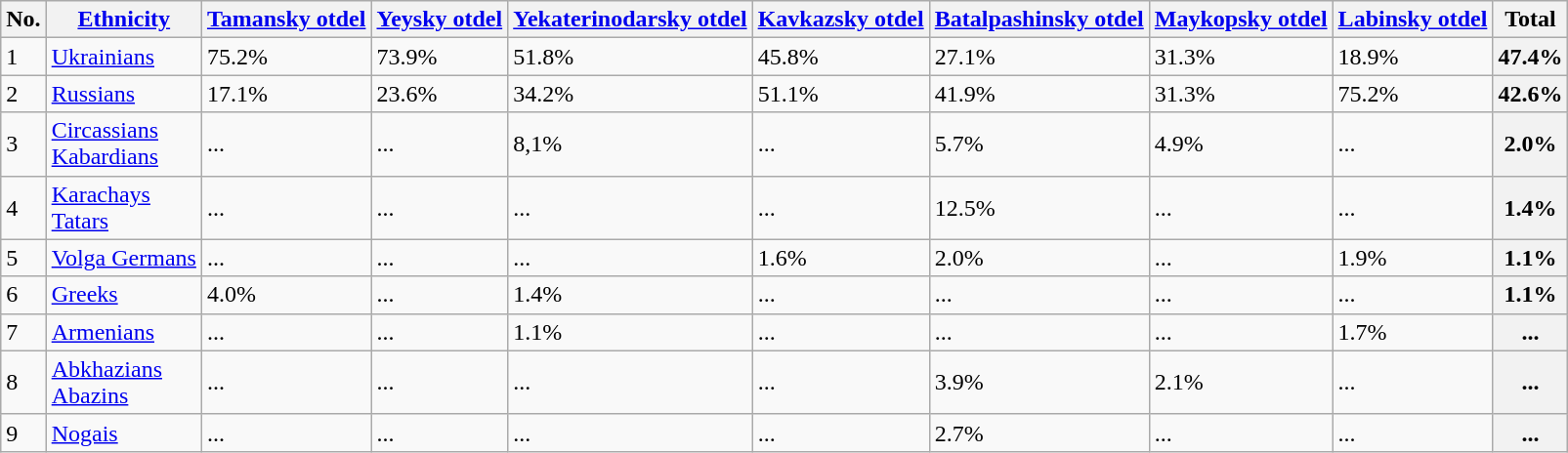<table class="wikitable sortable">
<tr>
<th>No.</th>
<th><a href='#'>Ethnicity</a></th>
<th><a href='#'>Tamansky otdel</a></th>
<th><a href='#'>Yeysky otdel</a></th>
<th><a href='#'>Yekaterinodarsky otdel</a></th>
<th><a href='#'>Kavkazsky otdel</a></th>
<th><a href='#'>Batalpashinsky otdel</a></th>
<th><a href='#'>Maykopsky otdel</a></th>
<th><a href='#'>Labinsky otdel</a></th>
<th>Total</th>
</tr>
<tr>
<td>1</td>
<td><a href='#'>Ukrainians</a></td>
<td>75.2%</td>
<td>73.9%</td>
<td>51.8%</td>
<td>45.8%</td>
<td>27.1%</td>
<td>31.3%</td>
<td>18.9%</td>
<th>47.4%</th>
</tr>
<tr>
<td>2</td>
<td><a href='#'>Russians</a></td>
<td>17.1%</td>
<td>23.6%</td>
<td>34.2%</td>
<td>51.1%</td>
<td>41.9%</td>
<td>31.3%</td>
<td>75.2%</td>
<th>42.6%</th>
</tr>
<tr>
<td>3</td>
<td><a href='#'>Circassians</a><br><a href='#'>Kabardians</a></td>
<td>...</td>
<td>...</td>
<td>8,1%</td>
<td>...</td>
<td>5.7%</td>
<td>4.9%</td>
<td>...</td>
<th>2.0%</th>
</tr>
<tr>
<td>4</td>
<td><a href='#'>Karachays</a><br><a href='#'>Tatars</a></td>
<td>...</td>
<td>...</td>
<td>...</td>
<td>...</td>
<td>12.5%</td>
<td>...</td>
<td>...</td>
<th>1.4%</th>
</tr>
<tr>
<td>5</td>
<td><a href='#'>Volga Germans</a></td>
<td>...</td>
<td>...</td>
<td>...</td>
<td>1.6%</td>
<td>2.0%</td>
<td>...</td>
<td>1.9%</td>
<th>1.1%</th>
</tr>
<tr>
<td>6</td>
<td><a href='#'>Greeks</a></td>
<td>4.0%</td>
<td>...</td>
<td>1.4%</td>
<td>...</td>
<td>...</td>
<td>...</td>
<td>...</td>
<th>1.1%</th>
</tr>
<tr>
<td>7</td>
<td><a href='#'>Armenians</a></td>
<td>...</td>
<td>...</td>
<td>1.1%</td>
<td>...</td>
<td>...</td>
<td>...</td>
<td>1.7%</td>
<th>...</th>
</tr>
<tr>
<td>8</td>
<td><a href='#'>Abkhazians</a><br><a href='#'>Abazins</a></td>
<td>...</td>
<td>...</td>
<td>...</td>
<td>...</td>
<td>3.9%</td>
<td>2.1%</td>
<td>...</td>
<th>...</th>
</tr>
<tr>
<td>9</td>
<td><a href='#'>Nogais</a></td>
<td>...</td>
<td>...</td>
<td>...</td>
<td>...</td>
<td>2.7%</td>
<td>...</td>
<td>...</td>
<th>...</th>
</tr>
</table>
